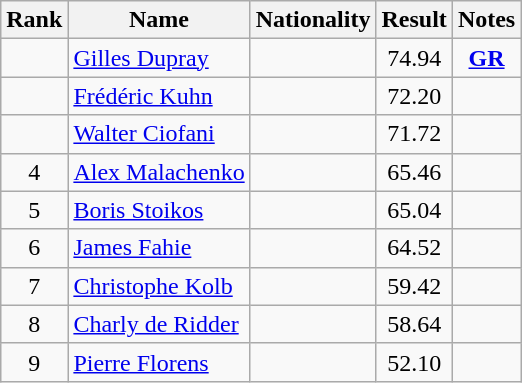<table class="wikitable sortable" style="text-align:center">
<tr>
<th>Rank</th>
<th>Name</th>
<th>Nationality</th>
<th>Result</th>
<th>Notes</th>
</tr>
<tr>
<td></td>
<td align=left><a href='#'>Gilles Dupray</a></td>
<td align=left></td>
<td>74.94</td>
<td><strong><a href='#'>GR</a></strong></td>
</tr>
<tr>
<td></td>
<td align=left><a href='#'>Frédéric Kuhn</a></td>
<td align=left></td>
<td>72.20</td>
<td></td>
</tr>
<tr>
<td></td>
<td align=left><a href='#'>Walter Ciofani</a></td>
<td align=left></td>
<td>71.72</td>
<td></td>
</tr>
<tr>
<td>4</td>
<td align=left><a href='#'>Alex Malachenko</a></td>
<td align=left></td>
<td>65.46</td>
<td></td>
</tr>
<tr>
<td>5</td>
<td align=left><a href='#'>Boris Stoikos</a></td>
<td align=left></td>
<td>65.04</td>
<td></td>
</tr>
<tr>
<td>6</td>
<td align=left><a href='#'>James Fahie</a></td>
<td align=left></td>
<td>64.52</td>
<td></td>
</tr>
<tr>
<td>7</td>
<td align=left><a href='#'>Christophe Kolb</a></td>
<td align=left></td>
<td>59.42</td>
<td></td>
</tr>
<tr>
<td>8</td>
<td align=left><a href='#'>Charly de Ridder</a></td>
<td align=left></td>
<td>58.64</td>
<td></td>
</tr>
<tr>
<td>9</td>
<td align=left><a href='#'>Pierre Florens</a></td>
<td align=left></td>
<td>52.10</td>
<td></td>
</tr>
</table>
